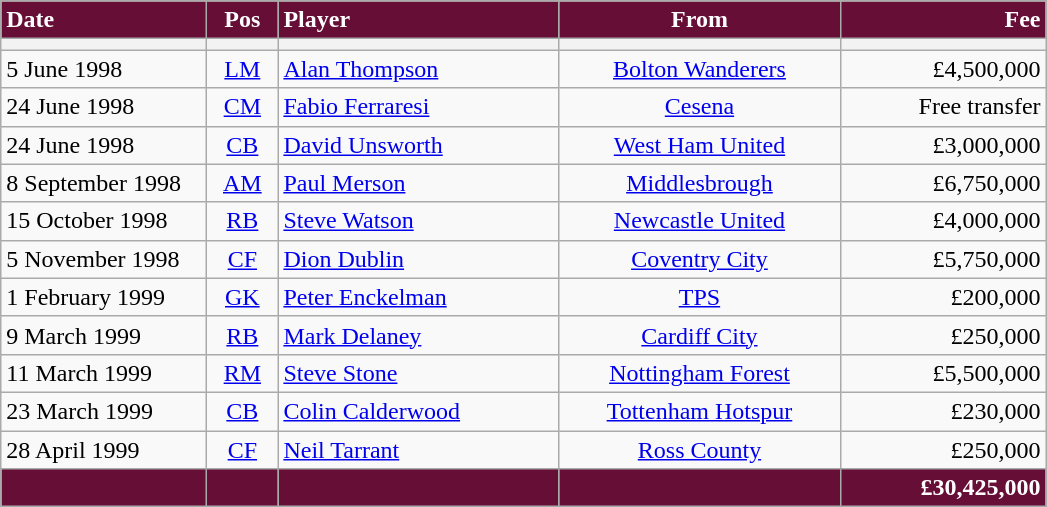<table class="wikitable">
<tr>
<th style="background:#670E36; color:#ffffff; text-align:left; width:130px">Date</th>
<th style="background:#670E36; color:#ffffff; text-align:center; width:40px">Pos</th>
<th style="background:#670E36; color:#ffffff; text-align:left; width:180px">Player</th>
<th style="background:#670E36; color:#ffffff; text-align:center; width:180px">From</th>
<th style="background:#670E36; color:#ffffff; text-align:right; width:130px">Fee</th>
</tr>
<tr>
<th></th>
<th></th>
<th></th>
<th></th>
<th></th>
</tr>
<tr>
<td>5 June 1998</td>
<td style="text-align:center;"><a href='#'>LM</a></td>
<td><a href='#'>Alan Thompson</a></td>
<td style="text-align:center;"><a href='#'>Bolton Wanderers</a></td>
<td style="text-align:right;">£4,500,000</td>
</tr>
<tr>
<td>24 June 1998</td>
<td style="text-align:center;"><a href='#'>CM</a></td>
<td> <a href='#'>Fabio Ferraresi</a></td>
<td style="text-align:center;"> <a href='#'>Cesena</a></td>
<td style="text-align:right;">Free transfer</td>
</tr>
<tr>
<td>24 June 1998</td>
<td style="text-align:center;"><a href='#'>CB</a></td>
<td><a href='#'>David Unsworth</a></td>
<td style="text-align:center;"><a href='#'>West Ham United</a></td>
<td style="text-align:right;">£3,000,000</td>
</tr>
<tr>
<td>8 September 1998</td>
<td style="text-align:center;"><a href='#'>AM</a></td>
<td><a href='#'>Paul Merson</a></td>
<td style="text-align:center;"><a href='#'>Middlesbrough</a></td>
<td style="text-align:right;">£6,750,000</td>
</tr>
<tr>
<td>15 October 1998</td>
<td style="text-align:center;"><a href='#'>RB</a></td>
<td><a href='#'>Steve Watson</a></td>
<td style="text-align:center;"><a href='#'>Newcastle United</a></td>
<td style="text-align:right;">£4,000,000</td>
</tr>
<tr>
<td>5 November 1998</td>
<td style="text-align:center;"><a href='#'>CF</a></td>
<td><a href='#'>Dion Dublin</a></td>
<td style="text-align:center;"><a href='#'>Coventry City</a></td>
<td style="text-align:right;">£5,750,000</td>
</tr>
<tr>
<td>1 February 1999</td>
<td style="text-align:center;"><a href='#'>GK</a></td>
<td> <a href='#'>Peter Enckelman</a></td>
<td style="text-align:center;"> <a href='#'>TPS</a></td>
<td style="text-align:right;">£200,000</td>
</tr>
<tr>
<td>9 March 1999</td>
<td style="text-align:center;"><a href='#'>RB</a></td>
<td> <a href='#'>Mark Delaney</a></td>
<td style="text-align:center;"> <a href='#'>Cardiff City</a></td>
<td style="text-align:right;">£250,000</td>
</tr>
<tr>
<td>11 March 1999</td>
<td style="text-align:center;"><a href='#'>RM</a></td>
<td><a href='#'>Steve Stone</a></td>
<td style="text-align:center;"><a href='#'>Nottingham Forest</a></td>
<td style="text-align:right;">£5,500,000</td>
</tr>
<tr>
<td>23 March 1999</td>
<td style="text-align:center;"><a href='#'>CB</a></td>
<td> <a href='#'>Colin Calderwood</a></td>
<td style="text-align:center;"><a href='#'>Tottenham Hotspur</a></td>
<td style="text-align:right;">£230,000</td>
</tr>
<tr>
<td>28 April 1999</td>
<td style="text-align:center;"><a href='#'>CF</a></td>
<td> <a href='#'>Neil Tarrant</a></td>
<td style="text-align:center;"> <a href='#'>Ross County</a></td>
<td style="text-align:right;">£250,000</td>
</tr>
<tr>
<th style="background:#670E36;"></th>
<th style="background:#670E36;"></th>
<th style="background:#670E36;"></th>
<th style="background:#670E36;"></th>
<th style="background:#670E36; color:#ffffff; text-align:right;"><strong>£30,425,000</strong></th>
</tr>
</table>
